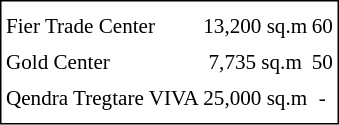<table cellpadding="0" cellspacing="3" style="border:1px solid #000000; font-size:88%; line-height: 1.5em;">
<tr>
<td><strong></strong></td>
<td><strong></strong></td>
<td><strong></strong></td>
</tr>
<tr>
<td>Fier Trade Center</td>
<td align="center">13,200 sq.m</td>
<td align="center">60</td>
</tr>
<tr>
<td>Gold Center</td>
<td align="center">7,735 sq.m</td>
<td align="center">50</td>
</tr>
<tr>
<td>Qendra Tregtare VIVA</td>
<td align="center">25,000 sq.m</td>
<td align="center">-</td>
</tr>
<tr>
</tr>
</table>
